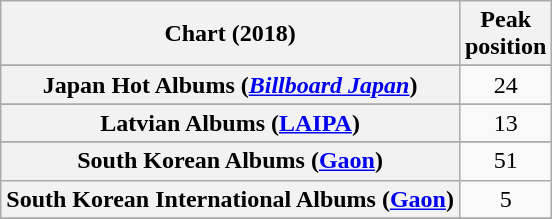<table class="wikitable sortable plainrowheaders" style="text-align:center">
<tr>
<th scope="col">Chart (2018)</th>
<th scope="col">Peak<br>position</th>
</tr>
<tr>
</tr>
<tr>
</tr>
<tr>
</tr>
<tr>
</tr>
<tr>
</tr>
<tr>
</tr>
<tr>
</tr>
<tr>
</tr>
<tr>
<th scope="row">Japan Hot Albums (<em><a href='#'>Billboard Japan</a></em>)</th>
<td>24</td>
</tr>
<tr>
</tr>
<tr>
<th scope="row">Latvian Albums (<a href='#'>LAIPA</a>)</th>
<td>13</td>
</tr>
<tr>
</tr>
<tr>
</tr>
<tr>
<th scope="row">South Korean Albums (<a href='#'>Gaon</a>)</th>
<td>51</td>
</tr>
<tr>
<th scope="row">South Korean International Albums (<a href='#'>Gaon</a>)</th>
<td>5</td>
</tr>
<tr>
</tr>
<tr>
</tr>
<tr>
</tr>
<tr>
</tr>
<tr>
</tr>
<tr>
</tr>
</table>
